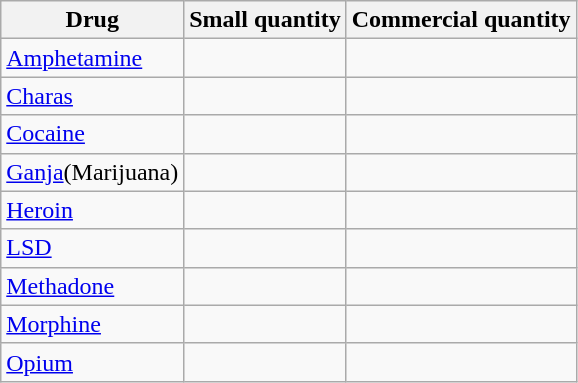<table class="wikitable">
<tr>
<th>Drug</th>
<th>Small quantity</th>
<th>Commercial quantity</th>
</tr>
<tr>
<td><a href='#'>Amphetamine</a></td>
<td></td>
<td></td>
</tr>
<tr>
<td><a href='#'>Charas</a></td>
<td></td>
<td></td>
</tr>
<tr>
<td><a href='#'>Cocaine</a></td>
<td></td>
<td></td>
</tr>
<tr>
<td><a href='#'>Ganja</a>(Marijuana)</td>
<td></td>
<td></td>
</tr>
<tr>
<td><a href='#'>Heroin</a></td>
<td></td>
<td></td>
</tr>
<tr>
<td><a href='#'>LSD</a></td>
<td></td>
<td></td>
</tr>
<tr>
<td><a href='#'>Methadone</a></td>
<td></td>
<td></td>
</tr>
<tr>
<td><a href='#'>Morphine</a></td>
<td></td>
<td></td>
</tr>
<tr>
<td><a href='#'>Opium</a></td>
<td></td>
<td></td>
</tr>
</table>
